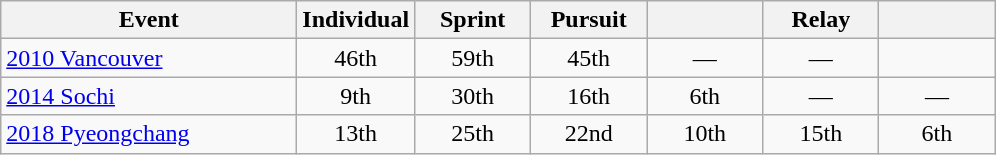<table class="wikitable" style="text-align: center;">
<tr ">
<th style="width:190px;">Event</th>
<th style="width:70px;">Individual</th>
<th style="width:70px;">Sprint</th>
<th style="width:70px;">Pursuit</th>
<th style="width:70px;"></th>
<th style="width:70px;">Relay</th>
<th style="width:70px;"></th>
</tr>
<tr>
<td align=left> <a href='#'>2010 Vancouver</a></td>
<td style="text-align:center; width:70px;">46th</td>
<td style="text-align:center; width:70px;">59th</td>
<td style="text-align:center; width:70px;">45th</td>
<td style="text-align:center; width:70px;">—</td>
<td style="width:70px;">—</td>
<td></td>
</tr>
<tr>
<td align=left> <a href='#'>2014 Sochi</a></td>
<td style="text-align:center; width:70px;">9th</td>
<td style="text-align:center; width:70px;">30th</td>
<td style="text-align:center; width:70px;">16th</td>
<td style="text-align:center; width:70px;">6th</td>
<td style="width:70px;">—</td>
<td style="width:70px;">—</td>
</tr>
<tr>
<td align=left> <a href='#'>2018 Pyeongchang</a></td>
<td style="text-align:center; width:70px;">13th</td>
<td style="text-align:center; width:70px;">25th</td>
<td style="text-align:center; width:70px;">22nd</td>
<td style="text-align:center; width:70px;">10th</td>
<td style="width:70px;">15th</td>
<td style="text-align:center; width:70px;">6th</td>
</tr>
</table>
